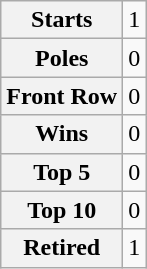<table class="wikitable" style="text-align:center">
<tr>
<th>Starts</th>
<td>1</td>
</tr>
<tr>
<th>Poles</th>
<td>0</td>
</tr>
<tr>
<th>Front Row</th>
<td>0</td>
</tr>
<tr>
<th>Wins</th>
<td>0</td>
</tr>
<tr>
<th>Top 5</th>
<td>0</td>
</tr>
<tr>
<th>Top 10</th>
<td>0</td>
</tr>
<tr>
<th>Retired</th>
<td>1</td>
</tr>
</table>
